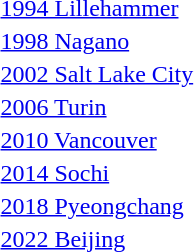<table>
<tr>
<td><a href='#'>1994 Lillehammer</a></td>
<td></td>
<td></td>
<td></td>
</tr>
<tr>
<td><a href='#'>1998 Nagano</a></td>
<td></td>
<td></td>
<td></td>
</tr>
<tr>
<td><a href='#'>2002 Salt Lake City</a></td>
<td></td>
<td></td>
<td></td>
</tr>
<tr>
<td><a href='#'>2006 Turin</a></td>
<td></td>
<td></td>
<td></td>
</tr>
<tr>
<td><a href='#'>2010 Vancouver</a></td>
<td></td>
<td></td>
<td></td>
</tr>
<tr>
<td><a href='#'>2014 Sochi</a></td>
<td></td>
<td></td>
<td></td>
</tr>
<tr>
<td><a href='#'>2018 Pyeongchang</a></td>
<td></td>
<td></td>
<td></td>
</tr>
<tr>
<td><a href='#'>2022 Beijing</a></td>
<td></td>
<td></td>
<td></td>
</tr>
</table>
